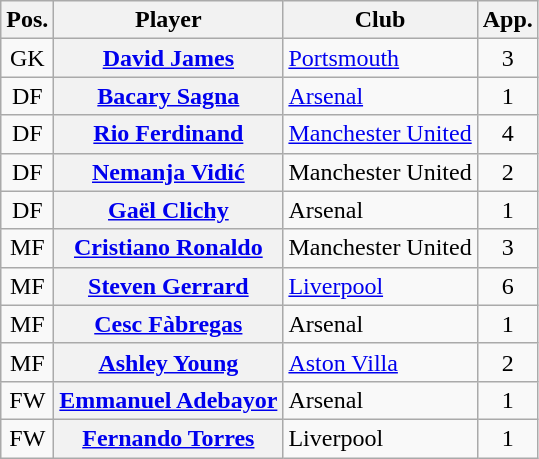<table class="wikitable plainrowheaders" style="text-align: left">
<tr>
<th scope=col>Pos.</th>
<th scope=col>Player</th>
<th scope=col>Club</th>
<th scope=col>App.</th>
</tr>
<tr>
<td style=text-align:center>GK</td>
<th scope=row><a href='#'>David James</a> </th>
<td><a href='#'>Portsmouth</a></td>
<td style=text-align:center>3</td>
</tr>
<tr>
<td style=text-align:center>DF</td>
<th scope=row><a href='#'>Bacary Sagna</a></th>
<td><a href='#'>Arsenal</a></td>
<td style=text-align:center>1</td>
</tr>
<tr>
<td style=text-align:center>DF</td>
<th scope=row><a href='#'>Rio Ferdinand</a> </th>
<td><a href='#'>Manchester United</a></td>
<td style=text-align:center>4</td>
</tr>
<tr>
<td style=text-align:center>DF</td>
<th scope=row><a href='#'>Nemanja Vidić</a> </th>
<td>Manchester United</td>
<td style=text-align:center>2</td>
</tr>
<tr>
<td style=text-align:center>DF</td>
<th scope=row><a href='#'>Gaël Clichy</a></th>
<td>Arsenal</td>
<td style=text-align:center>1</td>
</tr>
<tr>
<td style=text-align:center>MF</td>
<th scope=row><a href='#'>Cristiano Ronaldo</a> </th>
<td>Manchester United</td>
<td style=text-align:center>3</td>
</tr>
<tr>
<td style=text-align:center>MF</td>
<th scope=row><a href='#'>Steven Gerrard</a> </th>
<td><a href='#'>Liverpool</a></td>
<td style=text-align:center>6</td>
</tr>
<tr>
<td style=text-align:center>MF</td>
<th scope=row><a href='#'>Cesc Fàbregas</a></th>
<td>Arsenal</td>
<td style=text-align:center>1</td>
</tr>
<tr>
<td style=text-align:center>MF</td>
<th scope=row><a href='#'>Ashley Young</a></th>
<td><a href='#'>Aston Villa</a></td>
<td style=text-align:center>2</td>
</tr>
<tr>
<td style=text-align:center>FW</td>
<th scope=row><a href='#'>Emmanuel Adebayor</a></th>
<td>Arsenal</td>
<td style=text-align:center>1</td>
</tr>
<tr>
<td style=text-align:center>FW</td>
<th scope=row><a href='#'>Fernando Torres</a></th>
<td>Liverpool</td>
<td style=text-align:center>1</td>
</tr>
</table>
